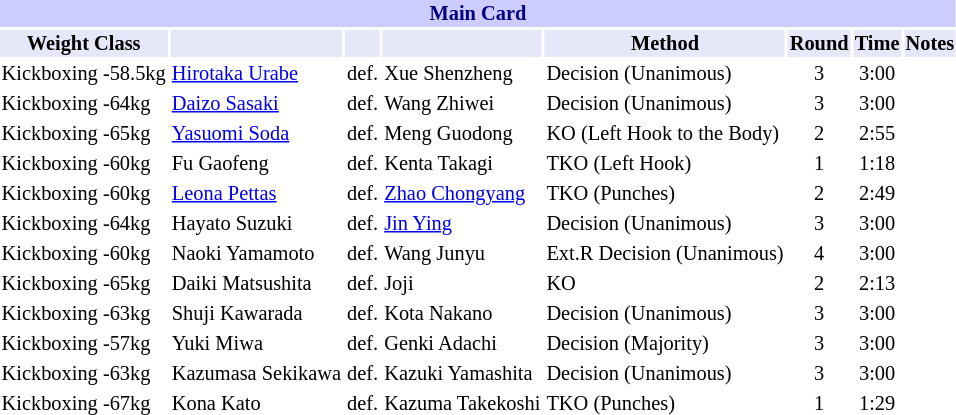<table class="toccolours" style="font-size: 85%;">
<tr>
<th colspan="8" style="background-color: #ccf; color: #000080; text-align: center;"><strong>Main Card</strong></th>
</tr>
<tr>
<th colspan="1" style="background-color: #E6E8FA; color: #000000; text-align: center;">Weight Class</th>
<th colspan="1" style="background-color: #E6E8FA; color: #000000; text-align: center;"></th>
<th colspan="1" style="background-color: #E6E8FA; color: #000000; text-align: center;"></th>
<th colspan="1" style="background-color: #E6E8FA; color: #000000; text-align: center;"></th>
<th colspan="1" style="background-color: #E6E8FA; color: #000000; text-align: center;">Method</th>
<th colspan="1" style="background-color: #E6E8FA; color: #000000; text-align: center;">Round</th>
<th colspan="1" style="background-color: #E6E8FA; color: #000000; text-align: center;">Time</th>
<th colspan="1" style="background-color: #E6E8FA; color: #000000; text-align: center;">Notes</th>
</tr>
<tr>
<td>Kickboxing -58.5kg</td>
<td> <a href='#'>Hirotaka Urabe</a></td>
<td align=center>def.</td>
<td> Xue Shenzheng</td>
<td>Decision (Unanimous)</td>
<td align=center>3</td>
<td align=center>3:00</td>
</tr>
<tr>
<td>Kickboxing -64kg</td>
<td> <a href='#'>Daizo Sasaki</a></td>
<td align=center>def.</td>
<td> Wang Zhiwei</td>
<td>Decision (Unanimous)</td>
<td align=center>3</td>
<td align=center>3:00</td>
</tr>
<tr>
<td>Kickboxing -65kg</td>
<td> <a href='#'>Yasuomi Soda</a></td>
<td align=center>def.</td>
<td> Meng Guodong</td>
<td>KO (Left Hook to the Body)</td>
<td align=center>2</td>
<td align=center>2:55</td>
</tr>
<tr>
<td>Kickboxing -60kg</td>
<td> Fu Gaofeng</td>
<td align=center>def.</td>
<td> Kenta Takagi</td>
<td>TKO (Left Hook)</td>
<td align=center>1</td>
<td align=center>1:18</td>
</tr>
<tr>
<td>Kickboxing -60kg</td>
<td> <a href='#'>Leona Pettas</a></td>
<td align=center>def.</td>
<td> <a href='#'>Zhao Chongyang</a></td>
<td>TKO (Punches)</td>
<td align=center>2</td>
<td align=center>2:49</td>
</tr>
<tr>
<td>Kickboxing -64kg</td>
<td> Hayato Suzuki</td>
<td align=center>def.</td>
<td> <a href='#'>Jin Ying</a></td>
<td>Decision (Unanimous)</td>
<td align=center>3</td>
<td align=center>3:00</td>
</tr>
<tr>
<td>Kickboxing -60kg</td>
<td> Naoki Yamamoto</td>
<td align=center>def.</td>
<td> Wang Junyu</td>
<td>Ext.R Decision (Unanimous)</td>
<td align=center>4</td>
<td align=center>3:00</td>
</tr>
<tr>
<td>Kickboxing -65kg</td>
<td> Daiki Matsushita</td>
<td align=center>def.</td>
<td> Joji</td>
<td>KO</td>
<td align=center>2</td>
<td align=center>2:13</td>
</tr>
<tr>
<td>Kickboxing -63kg</td>
<td> Shuji Kawarada</td>
<td align=center>def.</td>
<td> Kota Nakano</td>
<td>Decision (Unanimous)</td>
<td align=center>3</td>
<td align=center>3:00</td>
</tr>
<tr>
<td>Kickboxing -57kg</td>
<td> Yuki Miwa</td>
<td align=center>def.</td>
<td> Genki Adachi</td>
<td>Decision (Majority)</td>
<td align=center>3</td>
<td align=center>3:00</td>
</tr>
<tr>
<td>Kickboxing -63kg</td>
<td> Kazumasa Sekikawa</td>
<td align=center>def.</td>
<td> Kazuki Yamashita</td>
<td>Decision (Unanimous)</td>
<td align=center>3</td>
<td align=center>3:00</td>
</tr>
<tr>
<td>Kickboxing -67kg</td>
<td> Kona Kato</td>
<td align=center>def.</td>
<td> Kazuma Takekoshi</td>
<td>TKO (Punches)</td>
<td align=center>1</td>
<td align=center>1:29</td>
</tr>
</table>
